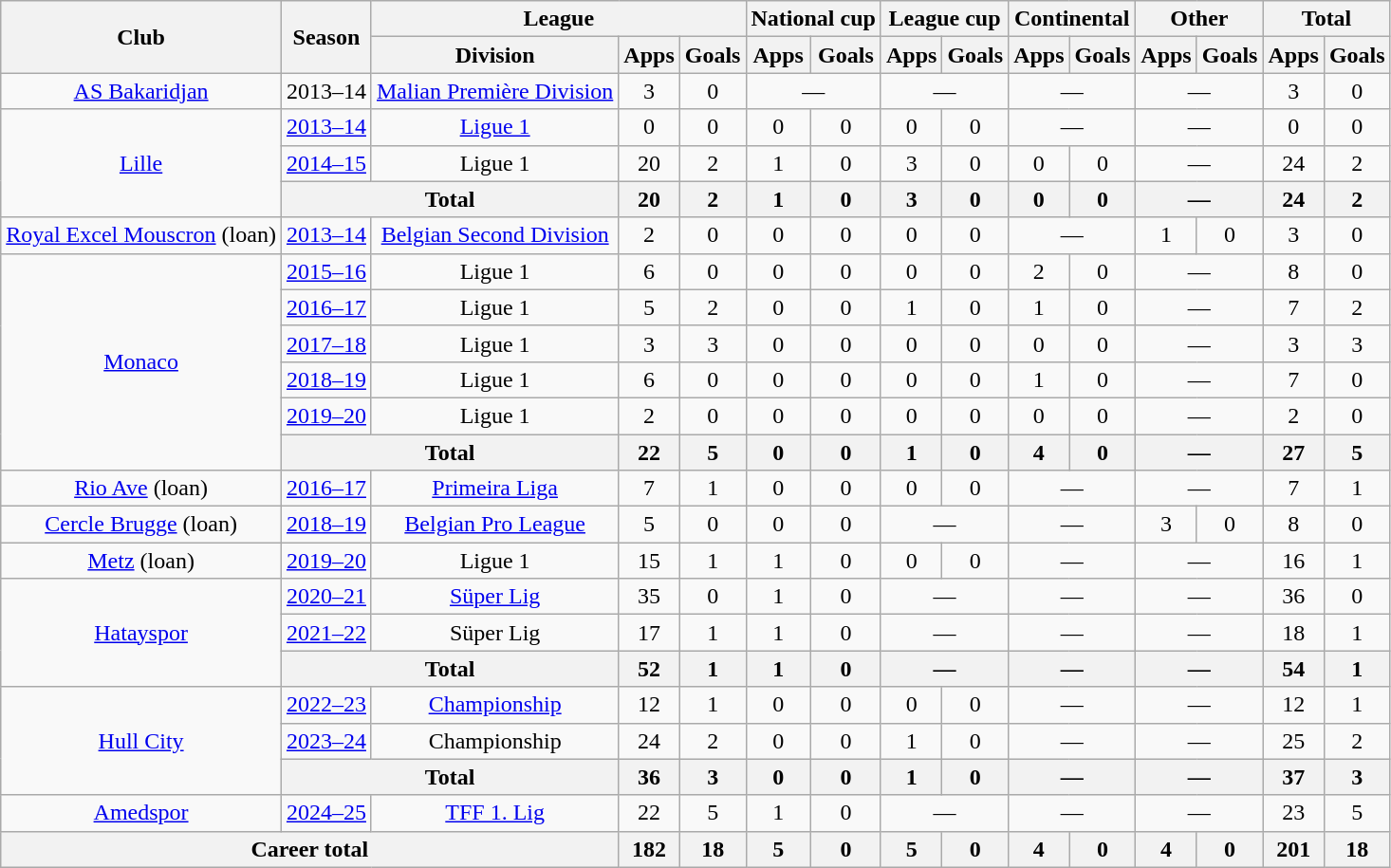<table class="wikitable" style="text-align:center">
<tr>
<th rowspan="2">Club</th>
<th rowspan="2">Season</th>
<th colspan="3">League</th>
<th colspan="2">National cup</th>
<th colspan="2">League cup</th>
<th colspan="2">Continental</th>
<th colspan="2">Other</th>
<th colspan="2">Total</th>
</tr>
<tr>
<th>Division</th>
<th>Apps</th>
<th>Goals</th>
<th>Apps</th>
<th>Goals</th>
<th>Apps</th>
<th>Goals</th>
<th>Apps</th>
<th>Goals</th>
<th>Apps</th>
<th>Goals</th>
<th>Apps</th>
<th>Goals</th>
</tr>
<tr>
<td><a href='#'>AS Bakaridjan</a></td>
<td>2013–14</td>
<td><a href='#'>Malian Première Division</a></td>
<td>3</td>
<td>0</td>
<td colspan="2">—</td>
<td colspan="2">—</td>
<td colspan="2">—</td>
<td colspan="2">—</td>
<td>3</td>
<td>0</td>
</tr>
<tr>
<td rowspan="3"><a href='#'>Lille</a></td>
<td><a href='#'>2013–14</a></td>
<td><a href='#'>Ligue 1</a></td>
<td>0</td>
<td>0</td>
<td>0</td>
<td>0</td>
<td>0</td>
<td>0</td>
<td colspan="2">—</td>
<td colspan="2">—</td>
<td>0</td>
<td>0</td>
</tr>
<tr>
<td><a href='#'>2014–15</a></td>
<td>Ligue 1</td>
<td>20</td>
<td>2</td>
<td>1</td>
<td>0</td>
<td>3</td>
<td>0</td>
<td>0</td>
<td>0</td>
<td colspan="2">—</td>
<td>24</td>
<td>2</td>
</tr>
<tr>
<th colspan="2">Total</th>
<th>20</th>
<th>2</th>
<th>1</th>
<th>0</th>
<th>3</th>
<th>0</th>
<th>0</th>
<th>0</th>
<th colspan="2">—</th>
<th>24</th>
<th>2</th>
</tr>
<tr>
<td><a href='#'>Royal Excel Mouscron</a> (loan)</td>
<td><a href='#'>2013–14</a></td>
<td><a href='#'>Belgian Second Division</a></td>
<td>2</td>
<td>0</td>
<td>0</td>
<td>0</td>
<td>0</td>
<td>0</td>
<td colspan="2">—</td>
<td>1</td>
<td>0</td>
<td>3</td>
<td>0</td>
</tr>
<tr>
<td rowspan="6"><a href='#'>Monaco</a></td>
<td><a href='#'>2015–16</a></td>
<td>Ligue 1</td>
<td>6</td>
<td>0</td>
<td>0</td>
<td>0</td>
<td>0</td>
<td>0</td>
<td>2</td>
<td>0</td>
<td colspan="2">—</td>
<td>8</td>
<td>0</td>
</tr>
<tr>
<td><a href='#'>2016–17</a></td>
<td>Ligue 1</td>
<td>5</td>
<td>2</td>
<td>0</td>
<td>0</td>
<td>1</td>
<td>0</td>
<td>1</td>
<td>0</td>
<td colspan="2">—</td>
<td>7</td>
<td>2</td>
</tr>
<tr>
<td><a href='#'>2017–18</a></td>
<td>Ligue 1</td>
<td>3</td>
<td>3</td>
<td>0</td>
<td>0</td>
<td>0</td>
<td>0</td>
<td>0</td>
<td>0</td>
<td colspan="2">—</td>
<td>3</td>
<td>3</td>
</tr>
<tr>
<td><a href='#'>2018–19</a></td>
<td>Ligue 1</td>
<td>6</td>
<td>0</td>
<td>0</td>
<td>0</td>
<td>0</td>
<td>0</td>
<td>1</td>
<td>0</td>
<td colspan="2">—</td>
<td>7</td>
<td>0</td>
</tr>
<tr>
<td><a href='#'>2019–20</a></td>
<td>Ligue 1</td>
<td>2</td>
<td>0</td>
<td>0</td>
<td>0</td>
<td>0</td>
<td>0</td>
<td>0</td>
<td>0</td>
<td colspan="2">—</td>
<td>2</td>
<td>0</td>
</tr>
<tr>
<th colspan="2">Total</th>
<th>22</th>
<th>5</th>
<th>0</th>
<th>0</th>
<th>1</th>
<th>0</th>
<th>4</th>
<th>0</th>
<th colspan="2">—</th>
<th>27</th>
<th>5</th>
</tr>
<tr>
<td><a href='#'>Rio Ave</a> (loan)</td>
<td><a href='#'>2016–17</a></td>
<td><a href='#'>Primeira Liga</a></td>
<td>7</td>
<td>1</td>
<td>0</td>
<td>0</td>
<td>0</td>
<td>0</td>
<td colspan="2">—</td>
<td colspan="2">—</td>
<td>7</td>
<td>1</td>
</tr>
<tr>
<td><a href='#'>Cercle Brugge</a> (loan)</td>
<td><a href='#'>2018–19</a></td>
<td><a href='#'>Belgian Pro League</a></td>
<td>5</td>
<td>0</td>
<td>0</td>
<td>0</td>
<td colspan="2">—</td>
<td colspan="2">—</td>
<td>3</td>
<td>0</td>
<td>8</td>
<td>0</td>
</tr>
<tr>
<td><a href='#'>Metz</a> (loan)</td>
<td><a href='#'>2019–20</a></td>
<td>Ligue 1</td>
<td>15</td>
<td>1</td>
<td>1</td>
<td>0</td>
<td>0</td>
<td>0</td>
<td colspan="2">—</td>
<td colspan="2">—</td>
<td>16</td>
<td>1</td>
</tr>
<tr>
<td rowspan="3"><a href='#'>Hatayspor</a></td>
<td><a href='#'>2020–21</a></td>
<td><a href='#'>Süper Lig</a></td>
<td>35</td>
<td>0</td>
<td>1</td>
<td>0</td>
<td colspan="2">—</td>
<td colspan="2">—</td>
<td colspan="2">—</td>
<td>36</td>
<td>0</td>
</tr>
<tr>
<td><a href='#'>2021–22</a></td>
<td>Süper Lig</td>
<td>17</td>
<td>1</td>
<td>1</td>
<td>0</td>
<td colspan="2">—</td>
<td colspan="2">—</td>
<td colspan="2">—</td>
<td>18</td>
<td>1</td>
</tr>
<tr>
<th colspan="2">Total</th>
<th>52</th>
<th>1</th>
<th>1</th>
<th>0</th>
<th colspan="2">—</th>
<th colspan="2">—</th>
<th colspan="2">—</th>
<th>54</th>
<th>1</th>
</tr>
<tr>
<td rowspan="3"><a href='#'>Hull City</a></td>
<td><a href='#'>2022–23</a></td>
<td><a href='#'>Championship</a></td>
<td>12</td>
<td>1</td>
<td>0</td>
<td>0</td>
<td>0</td>
<td>0</td>
<td colspan="2">—</td>
<td colspan="2">—</td>
<td>12</td>
<td>1</td>
</tr>
<tr>
<td><a href='#'>2023–24</a></td>
<td>Championship</td>
<td>24</td>
<td>2</td>
<td>0</td>
<td>0</td>
<td>1</td>
<td>0</td>
<td colspan="2">—</td>
<td colspan="2">—</td>
<td>25</td>
<td>2</td>
</tr>
<tr>
<th colspan="2">Total</th>
<th>36</th>
<th>3</th>
<th>0</th>
<th>0</th>
<th>1</th>
<th>0</th>
<th colspan="2">—</th>
<th colspan="2">—</th>
<th>37</th>
<th>3</th>
</tr>
<tr>
<td><a href='#'>Amedspor</a></td>
<td><a href='#'>2024–25</a></td>
<td><a href='#'>TFF 1. Lig</a></td>
<td>22</td>
<td>5</td>
<td>1</td>
<td>0</td>
<td colspan="2">—</td>
<td colspan="2">—</td>
<td colspan="2">—</td>
<td>23</td>
<td>5</td>
</tr>
<tr>
<th colspan="3">Career total</th>
<th>182</th>
<th>18</th>
<th>5</th>
<th>0</th>
<th>5</th>
<th>0</th>
<th>4</th>
<th>0</th>
<th>4</th>
<th>0</th>
<th>201</th>
<th>18</th>
</tr>
</table>
